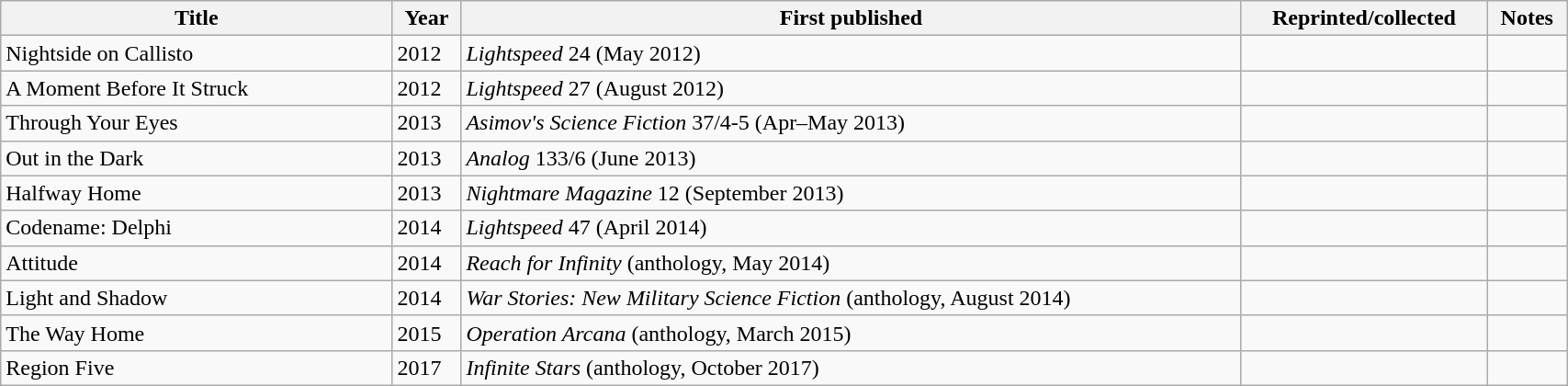<table class='wikitable sortable' width='90%'>
<tr>
<th width=25%>Title</th>
<th>Year</th>
<th>First published</th>
<th>Reprinted/collected</th>
<th>Notes</th>
</tr>
<tr>
<td>Nightside on Callisto</td>
<td>2012</td>
<td><em>Lightspeed</em> 24 (May 2012)</td>
<td></td>
<td></td>
</tr>
<tr>
<td>A Moment Before It Struck</td>
<td>2012</td>
<td><em>Lightspeed</em> 27 (August 2012)</td>
<td></td>
<td></td>
</tr>
<tr>
<td>Through Your Eyes</td>
<td>2013</td>
<td><em>Asimov's Science Fiction</em> 37/4-5 (Apr–May 2013)</td>
<td></td>
<td></td>
</tr>
<tr>
<td>Out in the Dark</td>
<td>2013</td>
<td><em>Analog</em> 133/6 (June 2013)</td>
<td></td>
<td></td>
</tr>
<tr>
<td>Halfway Home</td>
<td>2013</td>
<td><em>Nightmare Magazine</em> 12 (September 2013)</td>
<td></td>
<td></td>
</tr>
<tr>
<td>Codename: Delphi</td>
<td>2014</td>
<td><em>Lightspeed</em> 47 (April 2014)</td>
<td></td>
<td></td>
</tr>
<tr>
<td>Attitude</td>
<td>2014</td>
<td><em>Reach for Infinity</em> (anthology, May 2014)</td>
<td></td>
<td></td>
</tr>
<tr>
<td>Light and Shadow</td>
<td>2014</td>
<td><em>War Stories: New Military Science Fiction</em> (anthology, August 2014)</td>
<td></td>
<td></td>
</tr>
<tr>
<td>The Way Home</td>
<td>2015</td>
<td><em>Operation Arcana</em> (anthology, March 2015)</td>
<td></td>
<td></td>
</tr>
<tr>
<td>Region Five</td>
<td>2017</td>
<td><em>Infinite Stars</em> (anthology, October 2017)</td>
<td></td>
<td></td>
</tr>
</table>
